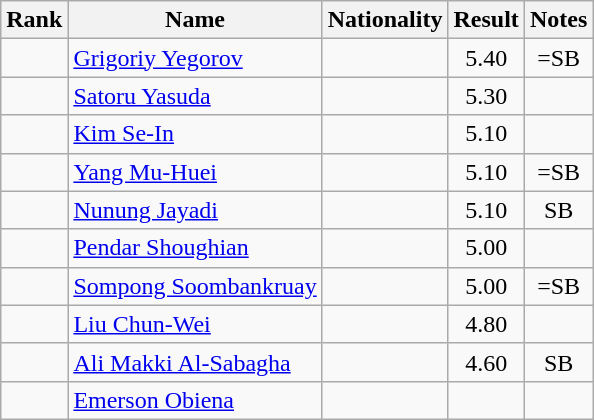<table class="wikitable sortable" style="text-align:center">
<tr>
<th>Rank</th>
<th>Name</th>
<th>Nationality</th>
<th>Result</th>
<th>Notes</th>
</tr>
<tr>
<td></td>
<td align=left><a href='#'>Grigoriy Yegorov</a></td>
<td align=left></td>
<td>5.40</td>
<td>=SB</td>
</tr>
<tr>
<td></td>
<td align=left><a href='#'>Satoru Yasuda</a></td>
<td align=left></td>
<td>5.30</td>
<td></td>
</tr>
<tr>
<td></td>
<td align=left><a href='#'>Kim Se-In</a></td>
<td align=left></td>
<td>5.10</td>
<td></td>
</tr>
<tr>
<td></td>
<td align=left><a href='#'>Yang Mu-Huei</a></td>
<td align=left></td>
<td>5.10</td>
<td>=SB</td>
</tr>
<tr>
<td></td>
<td align=left><a href='#'>Nunung Jayadi</a></td>
<td align=left></td>
<td>5.10</td>
<td>SB</td>
</tr>
<tr>
<td></td>
<td align=left><a href='#'>Pendar Shoughian</a></td>
<td align=left></td>
<td>5.00</td>
<td></td>
</tr>
<tr>
<td></td>
<td align=left><a href='#'>Sompong Soombankruay</a></td>
<td align=left></td>
<td>5.00</td>
<td>=SB</td>
</tr>
<tr>
<td></td>
<td align=left><a href='#'>Liu Chun-Wei</a></td>
<td align=left></td>
<td>4.80</td>
<td></td>
</tr>
<tr>
<td></td>
<td align=left><a href='#'>Ali Makki Al-Sabagha</a></td>
<td align=left></td>
<td>4.60</td>
<td>SB</td>
</tr>
<tr>
<td></td>
<td align=left><a href='#'>Emerson Obiena</a></td>
<td align=left></td>
<td></td>
<td></td>
</tr>
</table>
